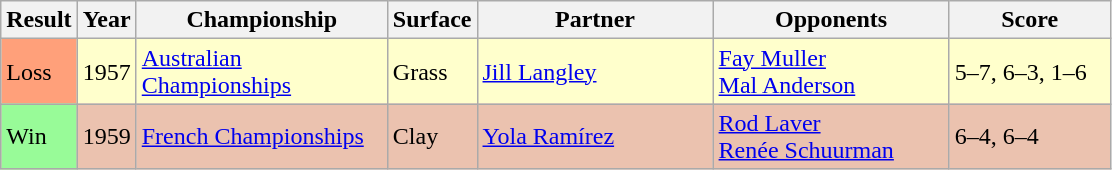<table class="sortable wikitable">
<tr>
<th style="width:40px">Result</th>
<th style="width:30px">Year</th>
<th style="width:160px">Championship</th>
<th style="width:50px">Surface</th>
<th style="width:150px">Partner</th>
<th style="width:150px">Opponents</th>
<th style="width:100px" class="unsortable">Score</th>
</tr>
<tr style="background:#ffc;">
<td style="background:#ffa07a;">Loss</td>
<td>1957</td>
<td><a href='#'>Australian Championships</a></td>
<td>Grass</td>
<td> <a href='#'>Jill Langley</a></td>
<td> <a href='#'>Fay Muller</a><br> <a href='#'>Mal Anderson</a></td>
<td>5–7, 6–3, 1–6</td>
</tr>
<tr style="background:#ebc2af;">
<td style="background:#98fb98;">Win</td>
<td>1959</td>
<td><a href='#'>French Championships</a></td>
<td>Clay</td>
<td> <a href='#'>Yola Ramírez</a></td>
<td> <a href='#'>Rod Laver</a><br> <a href='#'>Renée Schuurman</a></td>
<td>6–4, 6–4</td>
</tr>
</table>
